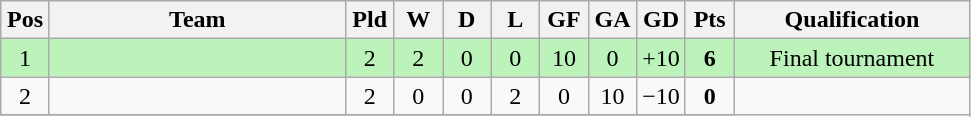<table class="wikitable" border="1" style="text-align: center;">
<tr>
<th width="25"><abbr>Pos</abbr></th>
<th width="190">Team</th>
<th width="25"><abbr>Pld</abbr></th>
<th width="25"><abbr>W</abbr></th>
<th width="25"><abbr>D</abbr></th>
<th width="25"><abbr>L</abbr></th>
<th width="25"><abbr>GF</abbr></th>
<th width="25"><abbr>GA</abbr></th>
<th width="25"><abbr>GD</abbr></th>
<th width="25"><abbr>Pts</abbr></th>
<th width="150">Qualification</th>
</tr>
<tr bgcolor = #BBF3BB>
<td>1</td>
<td align="left"></td>
<td>2</td>
<td>2</td>
<td>0</td>
<td>0</td>
<td>10</td>
<td>0</td>
<td>+10</td>
<td><strong>6</strong></td>
<td>Final tournament</td>
</tr>
<tr>
<td>2</td>
<td align="left"></td>
<td>2</td>
<td>0</td>
<td>0</td>
<td>2</td>
<td>0</td>
<td>10</td>
<td>−10</td>
<td><strong>0</strong></td>
</tr>
<tr>
</tr>
</table>
